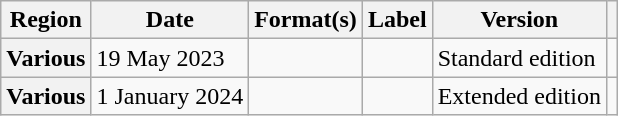<table class="wikitable plainrowheaders">
<tr>
<th scope="col">Region</th>
<th scope="col">Date</th>
<th scope="col">Format(s)</th>
<th scope="col">Label</th>
<th scope="col">Version</th>
<th scope="col"></th>
</tr>
<tr>
<th scope="row">Various</th>
<td>19 May 2023</td>
<td></td>
<td></td>
<td>Standard edition</td>
<td style="text-align:center;"></td>
</tr>
<tr>
<th scope="row">Various</th>
<td>1 January 2024</td>
<td></td>
<td></td>
<td>Extended edition</td>
<td style="text-align:center;"></td>
</tr>
</table>
